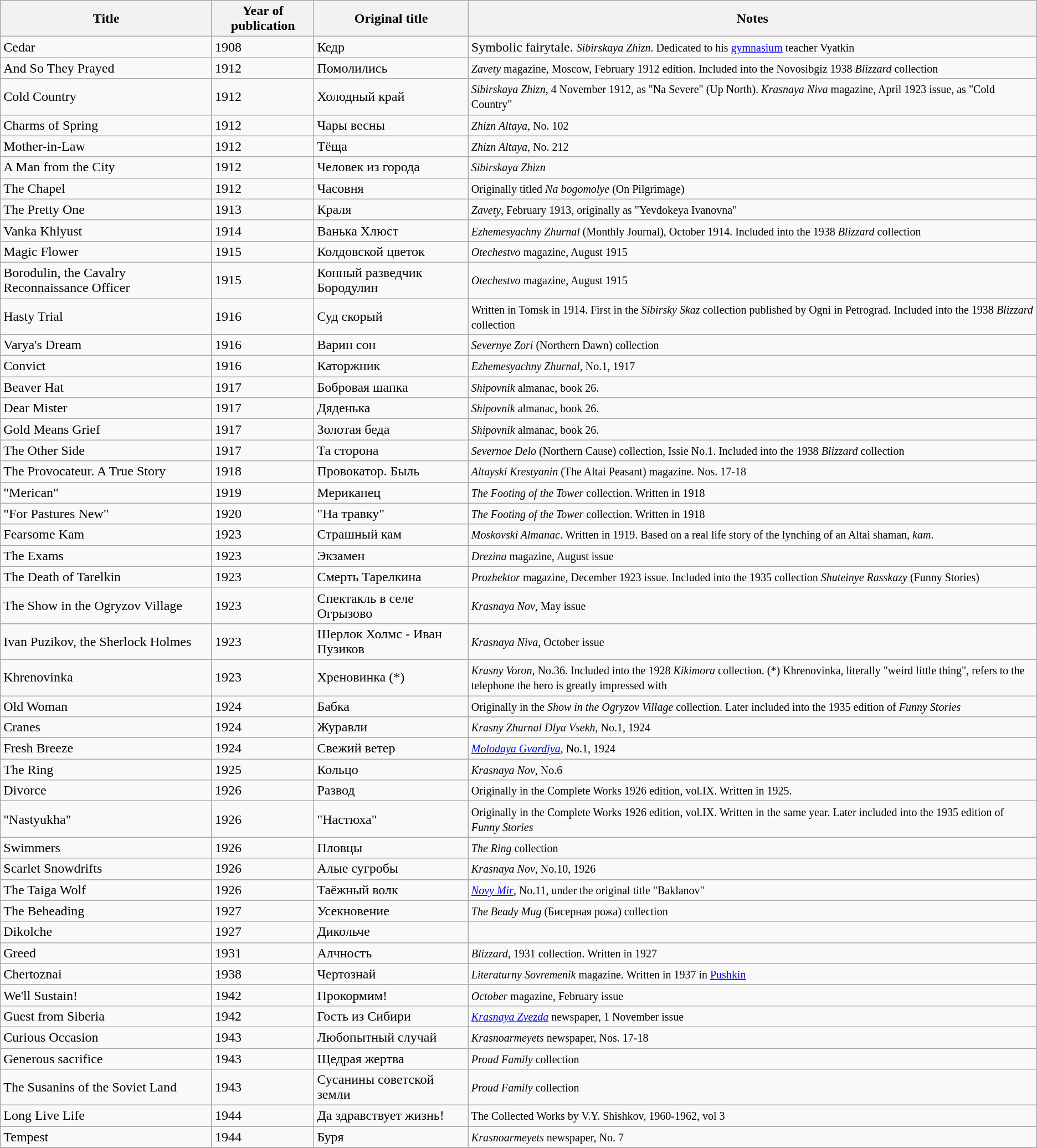<table class="wikitable">
<tr>
<th>Title</th>
<th>Year of publication</th>
<th>Original title</th>
<th>Notes</th>
</tr>
<tr>
<td>Cedar</td>
<td>1908</td>
<td>Кедр</td>
<td>Symbolic fairytale. <small><em>Sibirskaya Zhizn</em>. Dedicated to his <a href='#'>gymnasium</a> teacher Vyatkin</small></td>
</tr>
<tr>
<td>And So They Prayed</td>
<td>1912</td>
<td>Помолились</td>
<td><small><em>Zavety</em> magazine, Moscow, February 1912 edition. Included into the Novosibgiz 1938 <em>Blizzard</em> collection  </small></td>
</tr>
<tr>
<td>Cold Country</td>
<td>1912</td>
<td>Холодный край</td>
<td><small><em>Sibirskaya Zhizn</em>, 4 November 1912, as "Na Severe" (Up North). <em>Krasnaya Niva</em> magazine, April 1923 issue, as "Cold Country"</small></td>
</tr>
<tr>
<td>Charms of Spring</td>
<td>1912</td>
<td>Чары весны</td>
<td><small><em>Zhizn Altaya</em>, No. 102</small></td>
</tr>
<tr>
<td>Mother-in-Law</td>
<td>1912</td>
<td>Тёща</td>
<td><small><em>Zhizn Altaya</em>, No. 212</small></td>
</tr>
<tr>
<td>A Man from the City</td>
<td>1912</td>
<td>Человек из города</td>
<td><small><em>Sibirskaya  Zhizn</em></small></td>
</tr>
<tr>
<td>The Chapel</td>
<td>1912</td>
<td>Часовня</td>
<td><small>Originally titled <em>Na bogomolye</em> (On Pilgrimage)</small></td>
</tr>
<tr>
<td>The Pretty One</td>
<td>1913</td>
<td>Краля</td>
<td><small><em>Zavety</em>, February 1913, originally as "Yevdokeya Ivanovna"</small></td>
</tr>
<tr>
<td>Vanka Khlyust</td>
<td>1914</td>
<td>Ванька Хлюст</td>
<td><small><em>Ezhemesyachny Zhurnal</em> (Monthly Journal), October 1914.  Included into the 1938 <em>Blizzard</em> collection</small></td>
</tr>
<tr>
<td>Magic Flower</td>
<td>1915</td>
<td>Колдовской цветок</td>
<td><small><em>Otechestvo</em> magazine, August 1915</small></td>
</tr>
<tr>
<td>Borodulin, the Cavalry Reconnaissance Officer</td>
<td>1915</td>
<td>Конный разведчик Бородулин</td>
<td><small><em>Otechestvo</em> magazine, August 1915</small></td>
</tr>
<tr>
<td>Hasty Trial</td>
<td>1916</td>
<td>Суд скорый</td>
<td><small>Written in Tomsk in 1914. First in the <em>Sibirsky Skaz</em> collection published by Ogni in Petrograd. Included into the 1938 <em>Blizzard</em> collection</small></td>
</tr>
<tr>
<td>Varya's Dream</td>
<td>1916</td>
<td>Варин сон</td>
<td><small><em>Severnуe Zori</em> (Northern Dawn) collection</small></td>
</tr>
<tr>
<td>Convict</td>
<td>1916</td>
<td>Каторжник</td>
<td><small><em>Ezhemesyachny Zhurnal</em>, No.1, 1917</small></td>
</tr>
<tr>
<td>Beaver Hat</td>
<td>1917</td>
<td>Бобровая шапка</td>
<td><small><em>Shipovnik</em> almanac, book 26.</small></td>
</tr>
<tr>
<td>Dear Mister</td>
<td>1917</td>
<td>Дяденька</td>
<td><small><em>Shipovnik</em> almanac, book 26.</small></td>
</tr>
<tr>
<td>Gold Means Grief</td>
<td>1917</td>
<td>Золотая беда</td>
<td><small><em>Shipovnik</em> almanac, book 26.</small></td>
</tr>
<tr>
<td>The Other Side</td>
<td>1917</td>
<td>Та сторона</td>
<td><small><em>Severnoe Delo</em> (Northern Cause) collection, Issie No.1. Included into the 1938 <em>Blizzard</em>  collection</small></td>
</tr>
<tr>
<td>The Provocateur. A True Story</td>
<td>1918</td>
<td>Провокатор. Быль</td>
<td><small><em>Altayski Krestyanin</em> (The Altai Peasant) magazine. Nos. 17-18</small></td>
</tr>
<tr>
<td>"Merican"</td>
<td>1919</td>
<td>Мериканец</td>
<td><small><em>The Footing of the Tower</em> collection. Written in 1918</small></td>
</tr>
<tr>
<td>"For Pastures New"</td>
<td>1920</td>
<td>"На травку"</td>
<td><small><em>The Footing of the Tower</em> collection. Written in 1918</small></td>
</tr>
<tr>
<td>Fearsome Kam</td>
<td>1923</td>
<td>Страшный кам</td>
<td><small><em>Moskovski Almanac</em>. Written in 1919. Based on a real life story of the lynching of an Altai shaman, <em>kam</em>.</small></td>
</tr>
<tr>
<td>The Exams</td>
<td>1923</td>
<td>Экзамен</td>
<td><small><em>Drezina</em> magazine, August issue</small></td>
</tr>
<tr>
<td>The Death of Tarelkin</td>
<td>1923</td>
<td>Смерть Тарелкина</td>
<td><small><em>Prozhektor</em> magazine, December 1923 issue. Included into the 1935 collection <em>Shuteinye Rasskazy</em> (Funny Stories)</small></td>
</tr>
<tr>
<td>The Show in the Ogryzov Village</td>
<td>1923</td>
<td>Спектакль в селе Огрызово</td>
<td><small><em>Krasnaya Nov</em>, May issue</small></td>
</tr>
<tr>
<td>Ivan Puzikov, the Sherlock Holmes</td>
<td>1923</td>
<td>Шерлок Холмс - Иван Пузиков</td>
<td><small><em>Krasnaya Niva</em>, October issue</small></td>
</tr>
<tr>
<td>Khrenovinka</td>
<td>1923</td>
<td>Хреновинка (*)</td>
<td><small><em>Krasny Voron</em>, No.36. Included into the 1928 <em>Kikimora</em> collection. (*) Khrenovinka, literally "weird little thing", refers to the telephone the hero is greatly impressed with</small></td>
</tr>
<tr>
<td>Old Woman</td>
<td>1924</td>
<td>Бабка</td>
<td><small>Originally in the <em>Show in the Ogryzov Village</em> collection. Later included into the 1935 edition of <em>Funny Stories</em></small></td>
</tr>
<tr>
<td>Cranes</td>
<td>1924</td>
<td>Журавли</td>
<td><small><em>Krasny Zhurnal Dlya Vsekh</em>, No.1, 1924</small></td>
</tr>
<tr>
<td>Fresh Breeze</td>
<td>1924</td>
<td>Свежий ветер</td>
<td><small><em><a href='#'>Molodaya Gvardiya</a></em>, No.1, 1924</small></td>
</tr>
<tr>
<td>The Ring</td>
<td>1925</td>
<td>Кольцо</td>
<td><small><em>Krasnaya Nov</em>, No.6</small></td>
</tr>
<tr>
<td>Divorce</td>
<td>1926</td>
<td>Развод</td>
<td><small>Originally in the Complete Works 1926 edition, vol.IX. Written in 1925.</small></td>
</tr>
<tr>
<td>"Nastyukha"</td>
<td>1926</td>
<td>"Настюха"</td>
<td><small>Originally in the Complete Works 1926 edition, vol.IX. Written in the same year. Later included into the 1935 edition of <em>Funny Stories</em></small></td>
</tr>
<tr>
<td>Swimmers</td>
<td>1926</td>
<td>Пловцы</td>
<td><small><em>The Ring</em> collection</small></td>
</tr>
<tr>
<td>Scarlet Snowdrifts</td>
<td>1926</td>
<td>Алые сугробы</td>
<td><small><em>Krasnaya Nov</em>, No.10, 1926</small></td>
</tr>
<tr>
<td>The Taiga Wolf</td>
<td>1926</td>
<td>Таёжный волк</td>
<td><small><em><a href='#'>Novy Mir</a></em>, No.11, under the original title "Baklanov"</small></td>
</tr>
<tr>
<td>The Beheading</td>
<td>1927</td>
<td>Усекновение</td>
<td><small><em>The Beady Mug</em> (Бисерная рожа) collection</small></td>
</tr>
<tr>
<td>Dikolche</td>
<td>1927</td>
<td>Дикольче</td>
<td></td>
</tr>
<tr>
<td>Greed</td>
<td>1931</td>
<td>Алчность</td>
<td><small><em>Blizzard</em>, 1931 collection. Written in 1927</small></td>
</tr>
<tr>
<td>Chertoznai</td>
<td>1938</td>
<td>Чертознай</td>
<td><small><em>Literaturny Sovremenik</em> magazine. Written in 1937 in <a href='#'>Pushkin</a></small></td>
</tr>
<tr>
<td>We'll Sustain!</td>
<td>1942</td>
<td>Прокормим!</td>
<td><small><em>October</em> magazine, February issue</small></td>
</tr>
<tr>
<td>Guest from Siberia</td>
<td>1942</td>
<td>Гость из Сибири</td>
<td><small><em><a href='#'>Krasnaya Zvezda</a></em> newspaper, 1 November issue</small></td>
</tr>
<tr>
<td>Curious Occasion</td>
<td>1943</td>
<td>Любопытный случай</td>
<td><small><em>Krasnoarmeyets</em> newspaper, Nos. 17-18</small></td>
</tr>
<tr>
<td>Generous sacrifice</td>
<td>1943</td>
<td>Щедрая жертва</td>
<td><small><em>Proud Family</em> collection</small></td>
</tr>
<tr>
<td>The Susanins of the Soviet Land</td>
<td>1943</td>
<td>Сусанины советской земли</td>
<td><small><em>Proud Family</em> collection</small></td>
</tr>
<tr>
<td>Long Live Life</td>
<td>1944</td>
<td>Да здравствует жизнь!</td>
<td><small>The Collected Works by V.Y. Shishkov, 1960-1962, vol 3</small></td>
</tr>
<tr>
<td>Tempest</td>
<td>1944</td>
<td>Буря</td>
<td><small><em>Krasnoarmeyets</em> newspaper, No. 7</small></td>
</tr>
<tr>
</tr>
</table>
